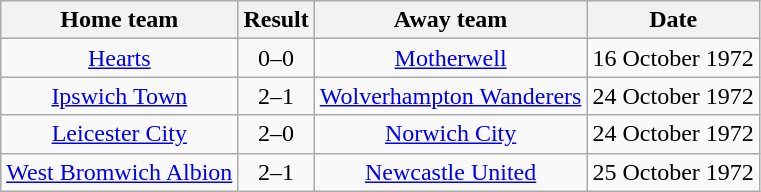<table class="wikitable" style="text-align: center">
<tr>
<th>Home team</th>
<th>Result</th>
<th>Away team</th>
<th>Date</th>
</tr>
<tr>
<td><a href='#'>Hearts</a></td>
<td>0–0</td>
<td><a href='#'>Motherwell</a></td>
<td>16 October 1972</td>
</tr>
<tr>
<td><a href='#'>Ipswich Town</a></td>
<td>2–1</td>
<td><a href='#'>Wolverhampton Wanderers</a></td>
<td>24 October 1972</td>
</tr>
<tr>
<td><a href='#'>Leicester City</a></td>
<td>2–0</td>
<td><a href='#'>Norwich City</a></td>
<td>24 October 1972</td>
</tr>
<tr>
<td><a href='#'>West Bromwich Albion</a></td>
<td>2–1</td>
<td><a href='#'>Newcastle United</a></td>
<td>25 October 1972</td>
</tr>
</table>
